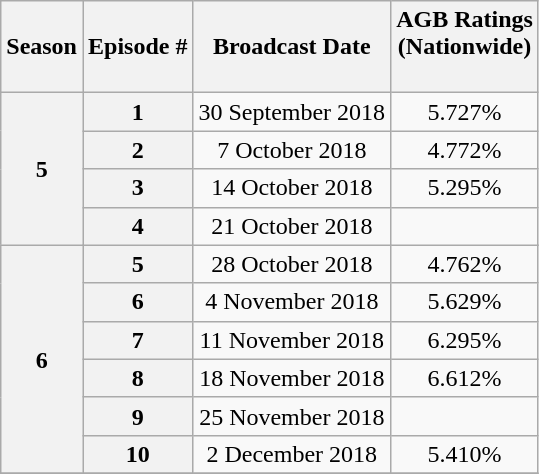<table class=wikitable style="text-align:center">
<tr>
<th>Season</th>
<th>Episode #</th>
<th>Broadcast Date</th>
<th>AGB Ratings <br>(Nationwide)<br><br></th>
</tr>
<tr>
<th rowspan=5>5</th>
<th>1</th>
<td>30 September 2018</td>
<td>5.727%</td>
</tr>
<tr>
<th>2</th>
<td>7 October 2018</td>
<td>4.772%</td>
</tr>
<tr>
<th>3</th>
<td>14 October 2018</td>
<td>5.295%</td>
</tr>
<tr>
<th>4</th>
<td>21 October 2018</td>
<td></td>
</tr>
<tr>
<th rowspan=2>5</th>
<td rowspan=2>28 October 2018</td>
<td rowspan=2>4.762%</td>
</tr>
<tr>
<th rowspan=6>6</th>
</tr>
<tr>
<th>6</th>
<td>4 November 2018</td>
<td>5.629%</td>
</tr>
<tr>
<th>7</th>
<td>11 November 2018</td>
<td>6.295%</td>
</tr>
<tr>
<th>8</th>
<td>18 November 2018</td>
<td>6.612%</td>
</tr>
<tr>
<th>9</th>
<td>25 November 2018</td>
<td></td>
</tr>
<tr>
<th>10</th>
<td>2 December 2018</td>
<td>5.410%</td>
</tr>
<tr>
</tr>
</table>
